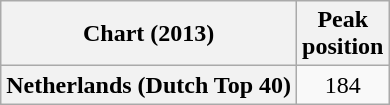<table class="wikitable plainrowheaders">
<tr>
<th>Chart (2013)</th>
<th>Peak<br>position</th>
</tr>
<tr>
<th scope="row">Netherlands (Dutch Top 40)</th>
<td align=center>184</td>
</tr>
</table>
